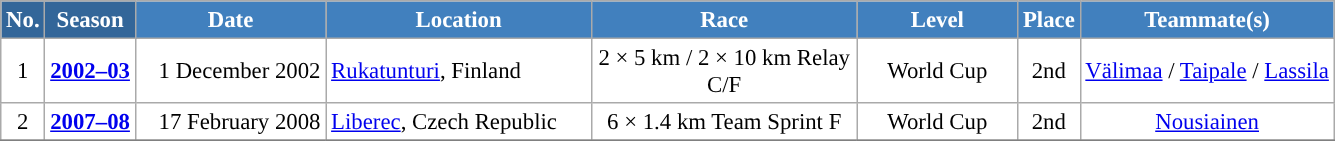<table class="wikitable sortable" style="font-size:95%; text-align:center; border:grey solid 1px; border-collapse:collapse; background:#ffffff;">
<tr style="background:#efefef;">
<th style="background-color:#369; color:white;">No.</th>
<th style="background-color:#369; color:white;">Season</th>
<th style="background-color:#4180be; color:white; width:120px;">Date</th>
<th style="background-color:#4180be; color:white; width:170px;">Location</th>
<th style="background-color:#4180be; color:white; width:170px;">Race</th>
<th style="background-color:#4180be; color:white; width:100px;">Level</th>
<th style="background-color:#4180be; color:white;">Place</th>
<th style="background-color:#4180be; color:white;">Teammate(s)</th>
</tr>
<tr>
<td align=center>1</td>
<td rowspan=1 align=center><strong><a href='#'>2002–03</a></strong></td>
<td align=right>1 December 2002</td>
<td align=left> <a href='#'>Rukatunturi</a>, Finland</td>
<td>2 × 5 km / 2 × 10 km Relay C/F</td>
<td>World Cup</td>
<td>2nd</td>
<td><a href='#'>Välimaa</a> / <a href='#'>Taipale</a> / <a href='#'>Lassila</a></td>
</tr>
<tr>
<td align=center>2</td>
<td rowspan=1 align=center><strong><a href='#'>2007–08</a></strong></td>
<td align=right>17 February 2008</td>
<td align=left> <a href='#'>Liberec</a>, Czech Republic</td>
<td>6 × 1.4 km Team Sprint F</td>
<td>World Cup</td>
<td>2nd</td>
<td><a href='#'>Nousiainen</a></td>
</tr>
<tr>
</tr>
</table>
